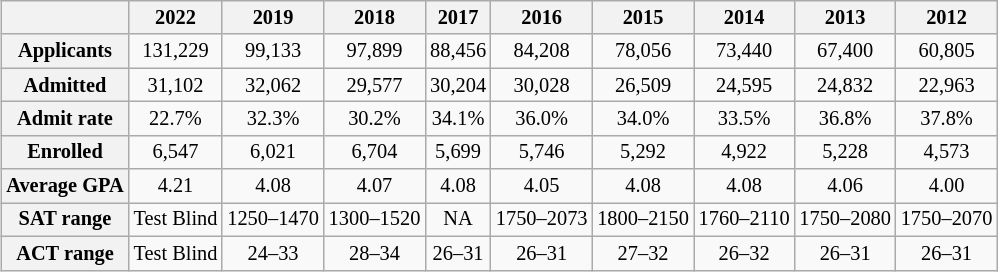<table class="wikitable" style="float:right; font-size:85%; margin:10px; text-align:center; font-size:85%; margin:auto">
<tr>
<th></th>
<th>2022</th>
<th>2019</th>
<th>2018</th>
<th>2017</th>
<th>2016</th>
<th>2015</th>
<th>2014</th>
<th>2013</th>
<th>2012</th>
</tr>
<tr align="center">
<th>Applicants</th>
<td>131,229</td>
<td>99,133</td>
<td>97,899</td>
<td>88,456</td>
<td>84,208</td>
<td>78,056</td>
<td>73,440</td>
<td>67,400</td>
<td>60,805</td>
</tr>
<tr align="center">
<th>Admitted</th>
<td>31,102</td>
<td>32,062</td>
<td>29,577</td>
<td>30,204</td>
<td>30,028</td>
<td>26,509</td>
<td>24,595</td>
<td>24,832</td>
<td>22,963</td>
</tr>
<tr align="center">
<th>Admit rate</th>
<td>22.7%</td>
<td>32.3%</td>
<td>30.2%</td>
<td>34.1%</td>
<td>36.0%</td>
<td>34.0%</td>
<td>33.5%</td>
<td>36.8%</td>
<td>37.8%</td>
</tr>
<tr align="center">
<th>Enrolled</th>
<td>6,547</td>
<td>6,021</td>
<td>6,704</td>
<td>5,699</td>
<td>5,746</td>
<td>5,292</td>
<td>4,922</td>
<td>5,228</td>
<td>4,573</td>
</tr>
<tr align="center">
<th>Average GPA</th>
<td>4.21</td>
<td>4.08</td>
<td>4.07</td>
<td>4.08</td>
<td>4.05</td>
<td>4.08</td>
<td>4.08</td>
<td>4.06</td>
<td>4.00</td>
</tr>
<tr align="center">
<th>SAT range</th>
<td>Test Blind</td>
<td>1250–1470</td>
<td>1300–1520</td>
<td>NA</td>
<td>1750–2073</td>
<td>1800–2150</td>
<td>1760–2110</td>
<td>1750–2080</td>
<td>1750–2070</td>
</tr>
<tr align="center">
<th>ACT range</th>
<td>Test Blind</td>
<td>24–33</td>
<td>28–34</td>
<td>26–31</td>
<td>26–31</td>
<td>27–32</td>
<td>26–32</td>
<td>26–31</td>
<td>26–31</td>
</tr>
</table>
